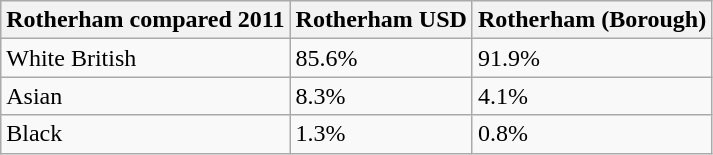<table class="wikitable">
<tr>
<th>Rotherham compared 2011</th>
<th>Rotherham USD</th>
<th>Rotherham (Borough)</th>
</tr>
<tr>
<td>White British</td>
<td>85.6%</td>
<td>91.9%</td>
</tr>
<tr>
<td>Asian</td>
<td>8.3%</td>
<td>4.1%</td>
</tr>
<tr>
<td>Black</td>
<td>1.3%</td>
<td>0.8%</td>
</tr>
</table>
